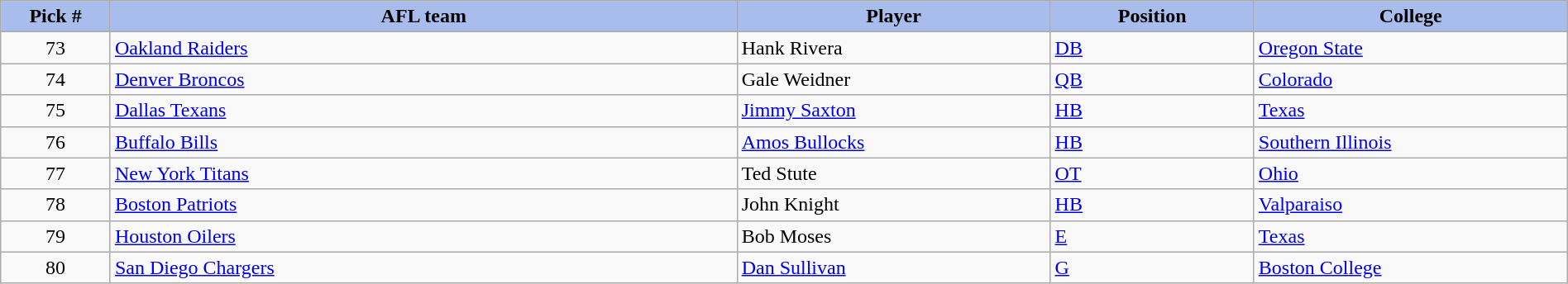<table class="wikitable sortable sortable" style="width: 100%">
<tr>
<th style="background:#A8BDEC;" width=7%>Pick #</th>
<th width=40% style="background:#A8BDEC;">AFL team</th>
<th width=20% style="background:#A8BDEC;">Player</th>
<th width=13% style="background:#A8BDEC;">Position</th>
<th style="background:#A8BDEC;">College</th>
</tr>
<tr>
<td align="center">73</td>
<td><a href='#'>Oakland Raiders</a></td>
<td>Hank Rivera</td>
<td><a href='#'>DB</a></td>
<td><a href='#'>Oregon State</a></td>
</tr>
<tr>
<td align="center">74</td>
<td><a href='#'>Denver Broncos</a></td>
<td>Gale Weidner</td>
<td><a href='#'>QB</a></td>
<td><a href='#'>Colorado</a></td>
</tr>
<tr>
<td align="center">75</td>
<td><a href='#'>Dallas Texans</a></td>
<td><a href='#'>Jimmy Saxton</a></td>
<td><a href='#'>HB</a></td>
<td><a href='#'>Texas</a></td>
</tr>
<tr>
<td align="center">76</td>
<td><a href='#'>Buffalo Bills</a></td>
<td><a href='#'>Amos Bullocks</a></td>
<td><a href='#'>HB</a></td>
<td><a href='#'>Southern Illinois</a></td>
</tr>
<tr>
<td align="center">77</td>
<td><a href='#'>New York Titans</a></td>
<td>Ted Stute</td>
<td><a href='#'>OT</a></td>
<td><a href='#'>Ohio</a></td>
</tr>
<tr>
<td align="center">78</td>
<td><a href='#'>Boston Patriots</a></td>
<td>John Knight</td>
<td><a href='#'>HB</a></td>
<td><a href='#'>Valparaiso</a></td>
</tr>
<tr>
<td align="center">79</td>
<td><a href='#'>Houston Oilers</a></td>
<td>Bob Moses</td>
<td><a href='#'>E</a></td>
<td><a href='#'>Texas</a></td>
</tr>
<tr>
<td align="center">80</td>
<td><a href='#'>San Diego Chargers</a></td>
<td><a href='#'>Dan Sullivan</a></td>
<td><a href='#'>G</a></td>
<td><a href='#'>Boston College</a></td>
</tr>
</table>
